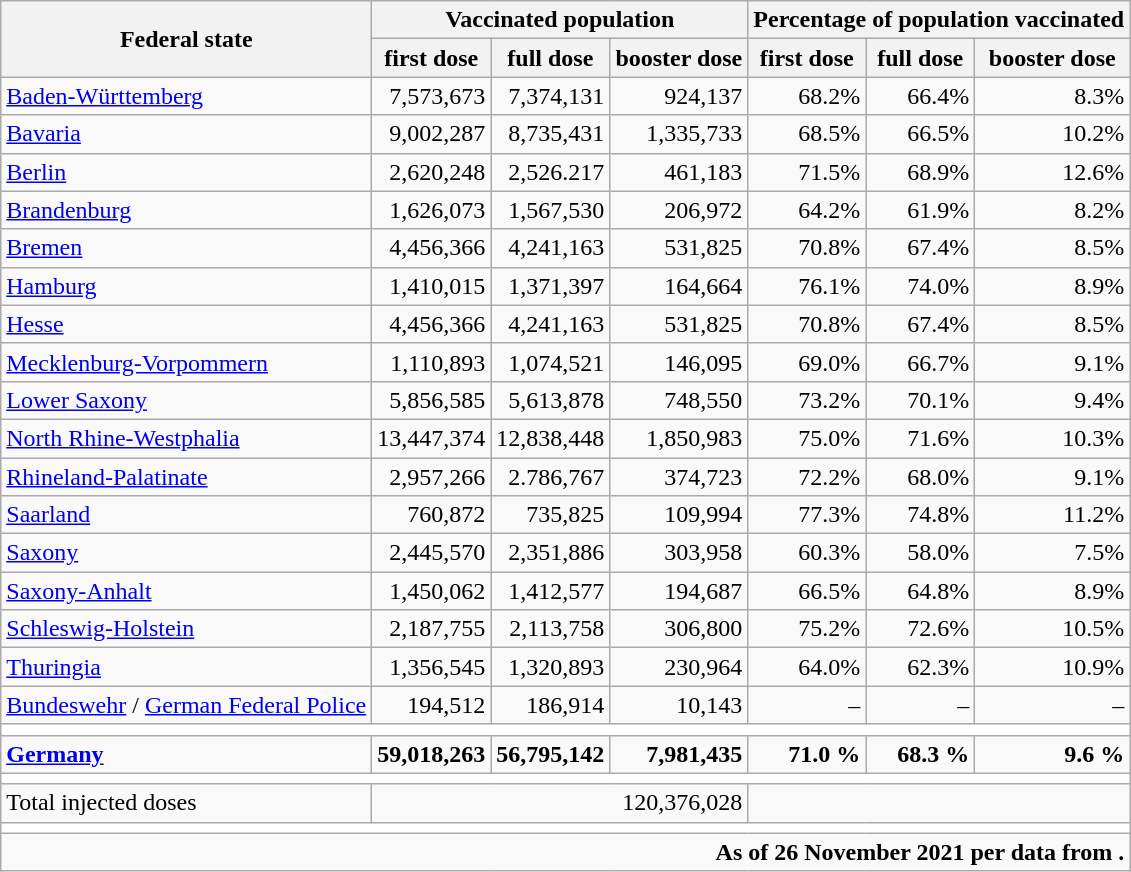<table class="wikitable sortable centered" style="text-align:right;">
<tr>
<th rowspan="2">Federal state</th>
<th colspan="3">Vaccinated population</th>
<th colspan="3">Percentage of population vaccinated</th>
</tr>
<tr>
<th>first dose</th>
<th>full dose</th>
<th>booster dose</th>
<th>first dose</th>
<th>full dose</th>
<th>booster dose</th>
</tr>
<tr>
<td style="text-align:left"> <a href='#'>Baden-Württemberg</a></td>
<td>7,573,673</td>
<td>7,374,131</td>
<td>924,137</td>
<td>68.2%</td>
<td>66.4%</td>
<td>8.3%</td>
</tr>
<tr>
<td style="text-align:left"> <a href='#'>Bavaria</a></td>
<td>9,002,287</td>
<td>8,735,431</td>
<td>1,335,733</td>
<td>68.5%</td>
<td>66.5%</td>
<td>10.2%</td>
</tr>
<tr>
<td style="text-align:left"> <a href='#'>Berlin</a></td>
<td>2,620,248</td>
<td>2,526.217</td>
<td>461,183</td>
<td>71.5%</td>
<td>68.9%</td>
<td>12.6%</td>
</tr>
<tr>
<td style="text-align:left"> <a href='#'>Brandenburg</a></td>
<td>1,626,073</td>
<td>1,567,530</td>
<td>206,972</td>
<td>64.2%</td>
<td>61.9%</td>
<td>8.2%</td>
</tr>
<tr>
<td style="text-align:left"> <a href='#'>Bremen</a></td>
<td>4,456,366</td>
<td>4,241,163</td>
<td>531,825</td>
<td>70.8%</td>
<td>67.4%</td>
<td>8.5%</td>
</tr>
<tr>
<td style="text-align:left"> <a href='#'>Hamburg</a></td>
<td>1,410,015</td>
<td>1,371,397</td>
<td>164,664</td>
<td>76.1%</td>
<td>74.0%</td>
<td>8.9%</td>
</tr>
<tr>
<td style="text-align:left"> <a href='#'>Hesse</a></td>
<td>4,456,366</td>
<td>4,241,163</td>
<td>531,825</td>
<td>70.8%</td>
<td>67.4%</td>
<td>8.5%</td>
</tr>
<tr>
<td style="text-align:left"> <a href='#'>Mecklenburg-Vorpommern</a></td>
<td>1,110,893</td>
<td>1,074,521</td>
<td>146,095</td>
<td>69.0%</td>
<td>66.7%</td>
<td>9.1%</td>
</tr>
<tr>
<td style="text-align:left"> <a href='#'>Lower Saxony</a></td>
<td>5,856,585</td>
<td>5,613,878</td>
<td>748,550</td>
<td>73.2%</td>
<td>70.1%</td>
<td>9.4%</td>
</tr>
<tr>
<td style="text-align:left"> <a href='#'>North Rhine-Westphalia</a></td>
<td>13,447,374</td>
<td>12,838,448</td>
<td>1,850,983</td>
<td>75.0%</td>
<td>71.6%</td>
<td>10.3%</td>
</tr>
<tr>
<td style="text-align:left"> <a href='#'>Rhineland-Palatinate</a></td>
<td>2,957,266</td>
<td>2.786,767</td>
<td>374,723</td>
<td>72.2%</td>
<td>68.0%</td>
<td>9.1%</td>
</tr>
<tr>
<td style="text-align:left"> <a href='#'>Saarland</a></td>
<td>760,872</td>
<td>735,825</td>
<td>109,994</td>
<td>77.3%</td>
<td>74.8%</td>
<td>11.2%</td>
</tr>
<tr>
<td style="text-align:left"> <a href='#'>Saxony</a></td>
<td>2,445,570</td>
<td>2,351,886</td>
<td>303,958</td>
<td>60.3%</td>
<td>58.0%</td>
<td>7.5%</td>
</tr>
<tr>
<td style="text-align:left"> <a href='#'>Saxony-Anhalt</a></td>
<td>1,450,062</td>
<td>1,412,577</td>
<td>194,687</td>
<td>66.5%</td>
<td>64.8%</td>
<td>8.9%</td>
</tr>
<tr>
<td style="text-align:left"> <a href='#'>Schleswig-Holstein</a></td>
<td>2,187,755</td>
<td>2,113,758</td>
<td>306,800</td>
<td>75.2%</td>
<td>72.6%</td>
<td>10.5%</td>
</tr>
<tr>
<td style="text-align:left"> <a href='#'>Thuringia</a></td>
<td>1,356,545</td>
<td>1,320,893</td>
<td>230,964</td>
<td>64.0%</td>
<td>62.3%</td>
<td>10.9%</td>
</tr>
<tr>
<td style="text-align:left">  <a href='#'>Bundeswehr</a> / <a href='#'>German Federal Police</a></td>
<td>194,512</td>
<td>186,914</td>
<td>10,143</td>
<td>–</td>
<td>–</td>
<td>–</td>
</tr>
<tr class="sortbottom" style="background:white">
<td colspan="7"></td>
</tr>
<tr class="sortbottom">
<td style="text-align:left"> <strong><a href='#'>Germany</a></strong></td>
<td><strong>59,018,263</strong></td>
<td><strong>56,795,142</strong></td>
<td><strong>7,981,435</strong></td>
<td><strong>71.0 %</strong></td>
<td><strong>68.3 %</strong></td>
<td><strong>9.6 %</strong></td>
</tr>
<tr class="sortbottom" style="background:white">
<td colspan="7"></td>
</tr>
<tr class="sortbottom">
<td style="text-align:left">Total injected doses</td>
<td style="text-align:right" colspan="3">120,376,028</td>
<td colspan="3"></td>
</tr>
<tr class="sortbottom" style="background:white">
<td colspan="7"></td>
</tr>
<tr class="sortbottom">
<td font-size:smaller;" colspan="7"><strong>As of 26 November 2021 per data from .</strong></td>
</tr>
</table>
